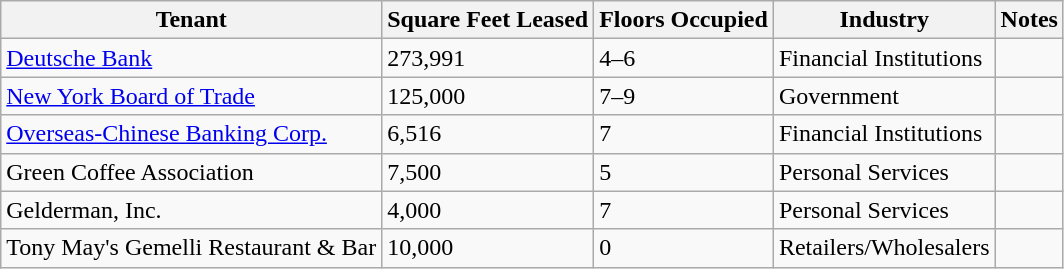<table class="wikitable sortable">
<tr>
<th>Tenant</th>
<th>Square Feet Leased</th>
<th>Floors Occupied</th>
<th>Industry</th>
<th>Notes</th>
</tr>
<tr>
<td><a href='#'>Deutsche Bank</a></td>
<td>273,991</td>
<td>4–6</td>
<td>Financial Institutions</td>
<td></td>
</tr>
<tr>
<td><a href='#'>New York Board of Trade</a></td>
<td>125,000</td>
<td>7–9</td>
<td>Government</td>
<td></td>
</tr>
<tr>
<td><a href='#'>Overseas-Chinese Banking Corp.</a></td>
<td>6,516</td>
<td>7</td>
<td>Financial Institutions</td>
<td></td>
</tr>
<tr>
<td>Green Coffee Association</td>
<td>7,500</td>
<td>5</td>
<td>Personal Services</td>
<td></td>
</tr>
<tr>
<td>Gelderman, Inc.</td>
<td>4,000</td>
<td>7</td>
<td>Personal Services</td>
<td></td>
</tr>
<tr>
<td>Tony May's Gemelli Restaurant & Bar</td>
<td>10,000</td>
<td>0</td>
<td>Retailers/Wholesalers</td>
<td></td>
</tr>
</table>
